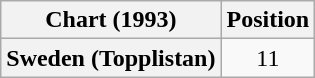<table class="wikitable plainrowheaders" style="text-align:center">
<tr>
<th scope="col">Chart (1993)</th>
<th scope="col">Position</th>
</tr>
<tr>
<th scope="row">Sweden (Topplistan)</th>
<td>11</td>
</tr>
</table>
